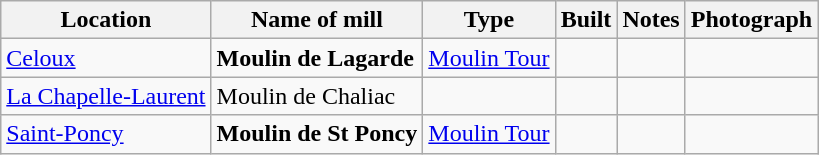<table class="wikitable">
<tr>
<th>Location</th>
<th>Name of mill</th>
<th>Type</th>
<th>Built</th>
<th>Notes</th>
<th>Photograph</th>
</tr>
<tr>
<td><a href='#'>Celoux</a></td>
<td><strong>Moulin de Lagarde</strong></td>
<td><a href='#'>Moulin Tour</a></td>
<td></td>
<td> </td>
<td></td>
</tr>
<tr>
<td><a href='#'>La Chapelle-Laurent</a></td>
<td>Moulin de Chaliac</td>
<td></td>
<td></td>
<td></td>
<td></td>
</tr>
<tr>
<td><a href='#'>Saint-Poncy</a></td>
<td><strong>Moulin de St Poncy</strong></td>
<td><a href='#'>Moulin Tour</a></td>
<td></td>
<td> </td>
<td></td>
</tr>
</table>
